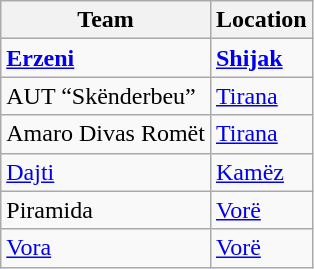<table class="wikitable sortable">
<tr>
<th>Team</th>
<th>Location</th>
</tr>
<tr>
<td><strong><a href='#'>Erzeni</a></strong></td>
<td><strong><a href='#'>Shijak</a></strong></td>
</tr>
<tr>
<td>AUT “Skënderbeu”</td>
<td><a href='#'>Tirana</a></td>
</tr>
<tr>
<td>Amaro Divas Romët</td>
<td><a href='#'>Tirana</a></td>
</tr>
<tr>
<td><a href='#'>Dajti</a></td>
<td><a href='#'>Kamëz</a></td>
</tr>
<tr>
<td>Piramida</td>
<td><a href='#'>Vorë</a></td>
</tr>
<tr>
<td><a href='#'>Vora</a></td>
<td><a href='#'>Vorë</a></td>
</tr>
</table>
